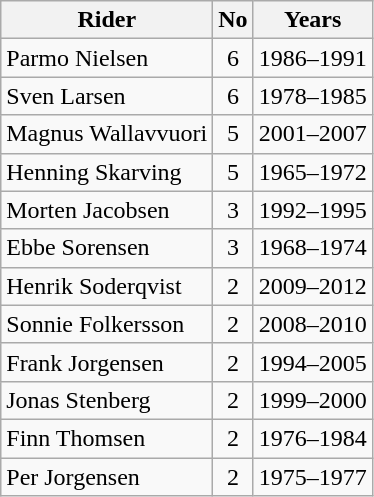<table class="wikitable">
<tr>
<th>Rider</th>
<th>No</th>
<th>Years</th>
</tr>
<tr align="center">
<td align="left">Parmo Nielsen</td>
<td>6</td>
<td>1986–1991</td>
</tr>
<tr align="center">
<td align="left">Sven Larsen</td>
<td>6</td>
<td>1978–1985</td>
</tr>
<tr align="center">
<td align="left">Magnus Wallavvuori</td>
<td>5</td>
<td>2001–2007</td>
</tr>
<tr align="center">
<td align="left">Henning Skarving</td>
<td>5</td>
<td>1965–1972</td>
</tr>
<tr align="center">
<td align="left">Morten Jacobsen</td>
<td>3</td>
<td>1992–1995</td>
</tr>
<tr align="center">
<td align="left">Ebbe Sorensen</td>
<td>3</td>
<td>1968–1974</td>
</tr>
<tr align="center">
<td align="left">Henrik Soderqvist</td>
<td>2</td>
<td>2009–2012</td>
</tr>
<tr align="center">
<td align="left">Sonnie Folkersson</td>
<td>2</td>
<td>2008–2010</td>
</tr>
<tr align="center">
<td align="left">Frank Jorgensen</td>
<td>2</td>
<td>1994–2005</td>
</tr>
<tr align="center">
<td align="left">Jonas Stenberg</td>
<td>2</td>
<td>1999–2000</td>
</tr>
<tr align="center">
<td align="left">Finn Thomsen</td>
<td>2</td>
<td>1976–1984</td>
</tr>
<tr align="center">
<td align="left">Per Jorgensen</td>
<td>2</td>
<td>1975–1977</td>
</tr>
</table>
